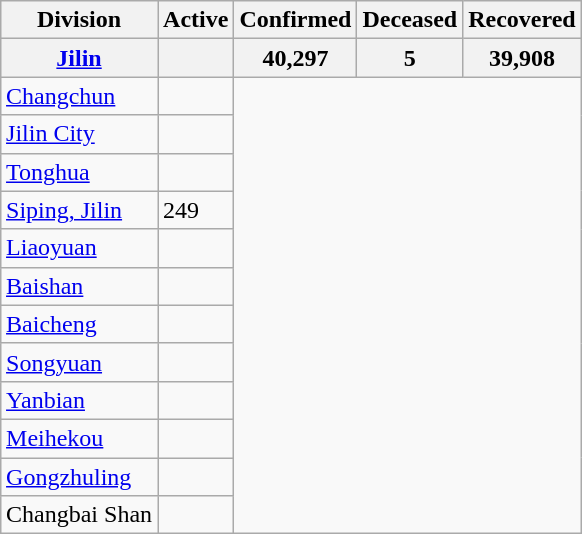<table class="wikitable sortable" align="right">
<tr>
<th>Division</th>
<th>Active</th>
<th>Confirmed</th>
<th>Deceased</th>
<th>Recovered</th>
</tr>
<tr>
<th><a href='#'>Jilin</a></th>
<th></th>
<th>40,297</th>
<th>5</th>
<th>39,908</th>
</tr>
<tr>
<td><a href='#'>Changchun</a></td>
<td></td>
</tr>
<tr>
<td><a href='#'>Jilin City</a></td>
<td></td>
</tr>
<tr>
<td><a href='#'>Tonghua</a></td>
<td></td>
</tr>
<tr>
<td><a href='#'>Siping, Jilin</a></td>
<td>249</td>
</tr>
<tr>
<td><a href='#'>Liaoyuan</a></td>
<td></td>
</tr>
<tr>
<td><a href='#'>Baishan</a></td>
<td></td>
</tr>
<tr>
<td><a href='#'>Baicheng</a></td>
<td></td>
</tr>
<tr>
<td><a href='#'>Songyuan</a></td>
<td></td>
</tr>
<tr>
<td><a href='#'>Yanbian</a></td>
<td></td>
</tr>
<tr>
<td><a href='#'>Meihekou</a></td>
<td></td>
</tr>
<tr>
<td><a href='#'>Gongzhuling</a></td>
<td></td>
</tr>
<tr>
<td>Changbai Shan</td>
<td></td>
</tr>
</table>
